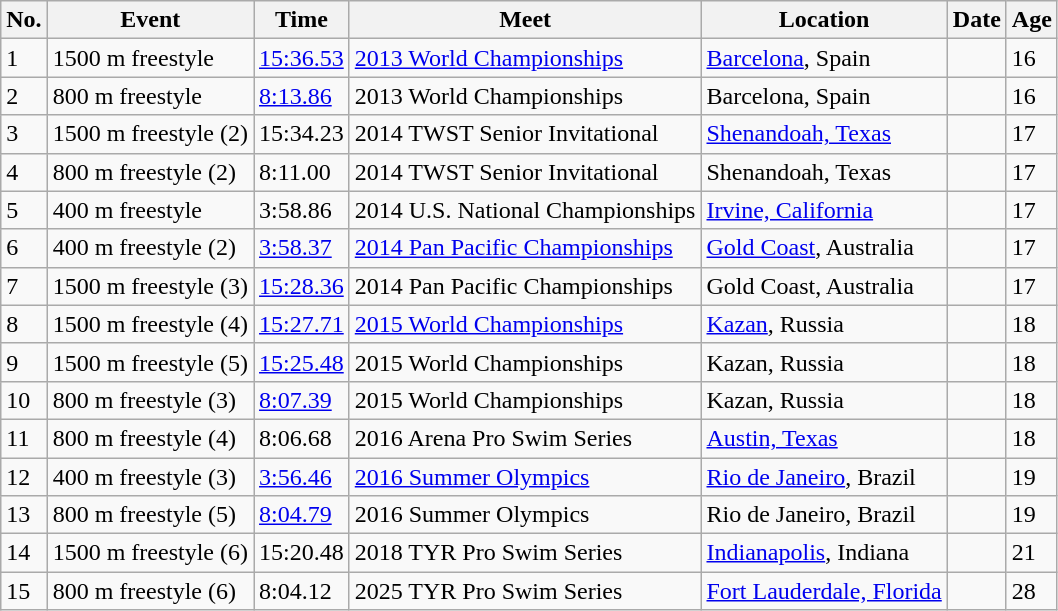<table class="wikitable sortable">
<tr>
<th>No.</th>
<th>Event</th>
<th>Time</th>
<th>Meet</th>
<th>Location</th>
<th>Date</th>
<th>Age</th>
</tr>
<tr>
<td>1</td>
<td>1500 m freestyle</td>
<td><a href='#'>15:36.53</a></td>
<td><a href='#'>2013 World Championships</a></td>
<td><a href='#'>Barcelona</a>, Spain</td>
<td></td>
<td>16</td>
</tr>
<tr>
<td>2</td>
<td>800 m freestyle</td>
<td><a href='#'>8:13.86</a></td>
<td>2013 World Championships</td>
<td>Barcelona, Spain</td>
<td></td>
<td>16</td>
</tr>
<tr>
<td>3</td>
<td>1500 m freestyle (2)</td>
<td>15:34.23</td>
<td>2014 TWST Senior Invitational</td>
<td><a href='#'>Shenandoah, Texas</a></td>
<td></td>
<td>17</td>
</tr>
<tr>
<td>4</td>
<td>800 m freestyle (2)</td>
<td>8:11.00</td>
<td>2014 TWST Senior Invitational</td>
<td>Shenandoah, Texas</td>
<td></td>
<td>17</td>
</tr>
<tr>
<td>5</td>
<td>400 m freestyle</td>
<td>3:58.86</td>
<td>2014 U.S. National Championships</td>
<td><a href='#'>Irvine, California</a></td>
<td></td>
<td>17</td>
</tr>
<tr>
<td>6</td>
<td>400 m freestyle (2)</td>
<td><a href='#'>3:58.37</a></td>
<td><a href='#'>2014 Pan Pacific Championships</a></td>
<td><a href='#'>Gold Coast</a>, Australia</td>
<td></td>
<td>17</td>
</tr>
<tr>
<td>7</td>
<td>1500 m freestyle (3)</td>
<td><a href='#'>15:28.36</a></td>
<td>2014 Pan Pacific Championships</td>
<td>Gold Coast, Australia</td>
<td></td>
<td>17</td>
</tr>
<tr>
<td>8</td>
<td>1500 m freestyle (4)</td>
<td><a href='#'>15:27.71</a></td>
<td><a href='#'>2015 World Championships</a></td>
<td><a href='#'>Kazan</a>, Russia</td>
<td></td>
<td>18</td>
</tr>
<tr>
<td>9</td>
<td>1500 m freestyle (5)</td>
<td><a href='#'>15:25.48</a></td>
<td>2015 World Championships</td>
<td>Kazan, Russia</td>
<td></td>
<td>18</td>
</tr>
<tr>
<td>10</td>
<td>800 m freestyle (3)</td>
<td><a href='#'>8:07.39</a></td>
<td>2015 World Championships</td>
<td>Kazan, Russia</td>
<td></td>
<td>18</td>
</tr>
<tr>
<td>11</td>
<td>800 m freestyle (4)</td>
<td>8:06.68</td>
<td>2016 Arena Pro Swim Series</td>
<td><a href='#'>Austin, Texas</a></td>
<td></td>
<td>18</td>
</tr>
<tr>
<td>12</td>
<td>400 m freestyle (3)</td>
<td><a href='#'>3:56.46</a></td>
<td><a href='#'>2016 Summer Olympics</a></td>
<td><a href='#'>Rio de Janeiro</a>, Brazil</td>
<td></td>
<td>19</td>
</tr>
<tr>
<td>13</td>
<td>800 m freestyle (5)</td>
<td><a href='#'>8:04.79</a></td>
<td>2016 Summer Olympics</td>
<td>Rio de Janeiro, Brazil</td>
<td></td>
<td>19</td>
</tr>
<tr>
<td>14</td>
<td>1500 m freestyle (6)</td>
<td>15:20.48</td>
<td>2018 TYR Pro Swim Series</td>
<td><a href='#'>Indianapolis</a>, Indiana</td>
<td></td>
<td>21</td>
</tr>
<tr>
<td>15</td>
<td>800 m freestyle (6)</td>
<td>8:04.12</td>
<td>2025 TYR Pro Swim Series</td>
<td><a href='#'>Fort Lauderdale, Florida</a></td>
<td></td>
<td>28</td>
</tr>
</table>
